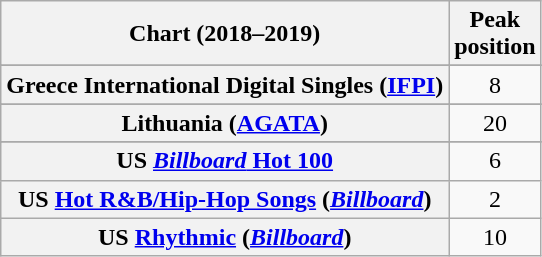<table class="wikitable sortable plainrowheaders" style="text-align:center">
<tr>
<th scope="col">Chart (2018–2019)</th>
<th scope="col">Peak<br> position</th>
</tr>
<tr>
</tr>
<tr>
</tr>
<tr>
</tr>
<tr>
</tr>
<tr>
</tr>
<tr>
<th scope="row">Greece International Digital Singles (<a href='#'>IFPI</a>)</th>
<td>8</td>
</tr>
<tr>
</tr>
<tr>
<th scope="row">Lithuania (<a href='#'>AGATA</a>)</th>
<td>20</td>
</tr>
<tr>
</tr>
<tr>
</tr>
<tr>
</tr>
<tr>
</tr>
<tr>
</tr>
<tr>
</tr>
<tr>
</tr>
<tr>
</tr>
<tr>
</tr>
<tr>
<th scope="row">US <a href='#'><em>Billboard</em> Hot 100</a></th>
<td>6</td>
</tr>
<tr>
<th scope="row">US <a href='#'>Hot R&B/Hip-Hop Songs</a> (<em><a href='#'>Billboard</a></em>)</th>
<td>2</td>
</tr>
<tr>
<th scope="row">US <a href='#'>Rhythmic</a> (<em><a href='#'>Billboard</a></em>)</th>
<td>10</td>
</tr>
</table>
